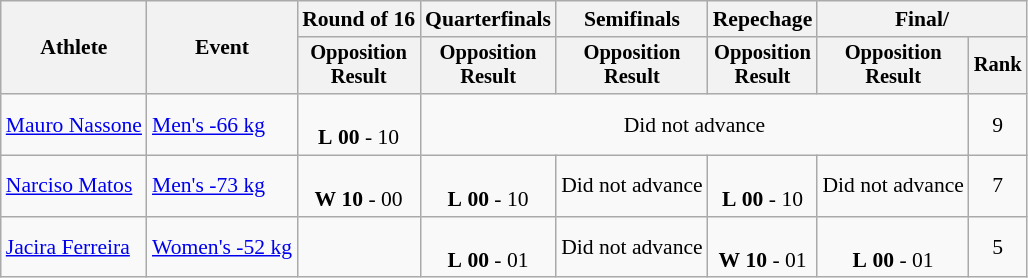<table class="wikitable" style="font-size:90%;">
<tr>
<th rowspan=2>Athlete</th>
<th rowspan=2>Event</th>
<th>Round of 16</th>
<th>Quarterfinals</th>
<th>Semifinals</th>
<th>Repechage</th>
<th colspan=2>Final/</th>
</tr>
<tr style="font-size:95%">
<th>Opposition<br>Result</th>
<th>Opposition<br>Result</th>
<th>Opposition<br>Result</th>
<th>Opposition<br>Result</th>
<th>Opposition<br>Result</th>
<th>Rank</th>
</tr>
<tr align=center>
<td align=left><a href='#'>Mauro Nassone</a></td>
<td align=left><a href='#'>Men's -66 kg</a></td>
<td><br><strong>L</strong> <strong>00</strong> - 10</td>
<td colspan=4>Did not advance</td>
<td>9</td>
</tr>
<tr align=center>
<td align=left><a href='#'>Narciso Matos</a></td>
<td align=left><a href='#'>Men's -73 kg</a></td>
<td><br><strong>W</strong> <strong>10</strong> - 00</td>
<td><br><strong>L</strong> <strong>00</strong> - 10</td>
<td>Did not advance</td>
<td><br><strong>L</strong> <strong>00</strong> - 10</td>
<td>Did not advance</td>
<td>7</td>
</tr>
<tr align=center>
<td align=left><a href='#'>Jacira Ferreira</a></td>
<td align=left><a href='#'>Women's -52 kg</a></td>
<td></td>
<td><br><strong>L</strong> <strong>00</strong> - 01</td>
<td>Did not advance</td>
<td><br><strong>W</strong> <strong>10</strong> - 01</td>
<td><br><strong>L</strong> <strong>00</strong> - 01</td>
<td>5</td>
</tr>
</table>
